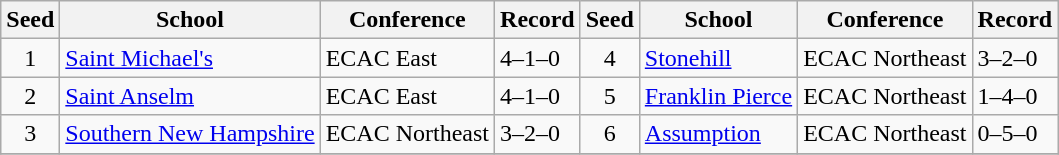<table class="wikitable">
<tr>
<th>Seed</th>
<th>School</th>
<th>Conference</th>
<th>Record</th>
<th>Seed</th>
<th>School</th>
<th>Conference</th>
<th>Record</th>
</tr>
<tr>
<td align=center>1</td>
<td><a href='#'>Saint Michael's</a></td>
<td>ECAC East</td>
<td>4–1–0</td>
<td align=center>4</td>
<td><a href='#'>Stonehill</a></td>
<td>ECAC Northeast</td>
<td>3–2–0</td>
</tr>
<tr>
<td align=center>2</td>
<td><a href='#'>Saint Anselm</a></td>
<td>ECAC East</td>
<td>4–1–0</td>
<td align=center>5</td>
<td><a href='#'>Franklin Pierce</a></td>
<td>ECAC Northeast</td>
<td>1–4–0</td>
</tr>
<tr>
<td align=center>3</td>
<td><a href='#'>Southern New Hampshire</a></td>
<td>ECAC Northeast</td>
<td>3–2–0</td>
<td align=center>6</td>
<td><a href='#'>Assumption</a></td>
<td>ECAC Northeast</td>
<td>0–5–0</td>
</tr>
<tr>
</tr>
</table>
